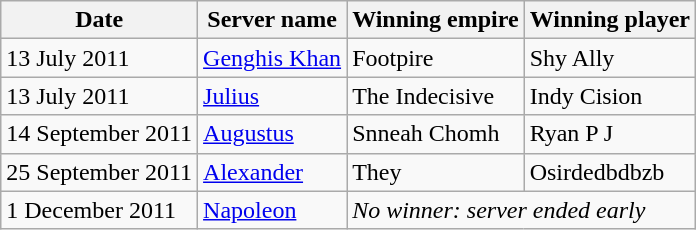<table class="wikitable" border="1">
<tr>
<th>Date</th>
<th>Server name</th>
<th>Winning empire</th>
<th>Winning player</th>
</tr>
<tr>
<td>13 July 2011</td>
<td><a href='#'>Genghis Khan</a></td>
<td>Footpire</td>
<td>Shy Ally</td>
</tr>
<tr>
<td>13 July 2011</td>
<td><a href='#'>Julius</a></td>
<td>The Indecisive</td>
<td>Indy Cision</td>
</tr>
<tr>
<td>14 September 2011</td>
<td><a href='#'>Augustus</a></td>
<td>Snneah Chomh</td>
<td>Ryan P J</td>
</tr>
<tr>
<td>25 September 2011</td>
<td><a href='#'>Alexander</a></td>
<td>They</td>
<td>Osirdedbdbzb</td>
</tr>
<tr>
<td>1 December 2011</td>
<td><a href='#'>Napoleon</a></td>
<td colspan="2"><em>No winner: server ended early</em></td>
</tr>
</table>
